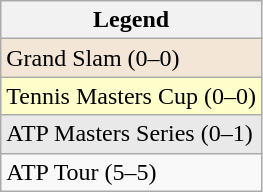<table class="wikitable sortable mw-collapsible mw-collapsed">
<tr>
<th>Legend</th>
</tr>
<tr style="background:#f3e6d7;">
<td>Grand Slam (0–0)</td>
</tr>
<tr style="background:#ffc;">
<td>Tennis Masters Cup (0–0)</td>
</tr>
<tr style="background:#e9e9e9;">
<td>ATP Masters Series (0–1)</td>
</tr>
<tr>
<td>ATP Tour (5–5)</td>
</tr>
</table>
